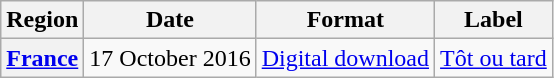<table class="wikitable sortable plainrowheaders">
<tr>
<th scope="col">Region</th>
<th scope="col">Date</th>
<th scope="col">Format</th>
<th scope="col">Label</th>
</tr>
<tr>
<th scope="row"><a href='#'>France</a></th>
<td>17 October 2016</td>
<td><a href='#'>Digital download</a></td>
<td><a href='#'>Tôt ou tard</a></td>
</tr>
</table>
